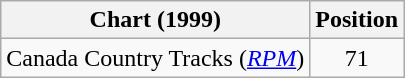<table class="wikitable sortable">
<tr>
<th scope="col">Chart (1999)</th>
<th scope="col">Position</th>
</tr>
<tr>
<td>Canada Country Tracks (<em><a href='#'>RPM</a></em>)</td>
<td align="center">71</td>
</tr>
</table>
